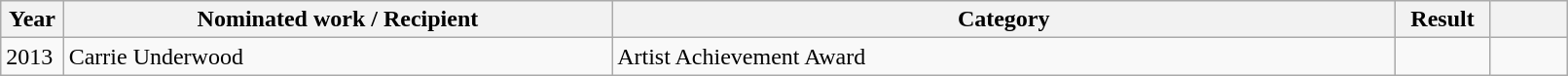<table class="wikitable plainrowheaders" style="width:85%;">
<tr>
<th scope="col" style="width:4%;">Year</th>
<th scope="col" style="width:35%;">Nominated work / Recipient</th>
<th scope="col" style="width:50%;">Category</th>
<th scope="col" style="width:6%;">Result</th>
<th scope="col" style="width:6%;"></th>
</tr>
<tr>
<td>2013</td>
<td>Carrie Underwood</td>
<td>Artist Achievement Award</td>
<td></td>
<td></td>
</tr>
</table>
